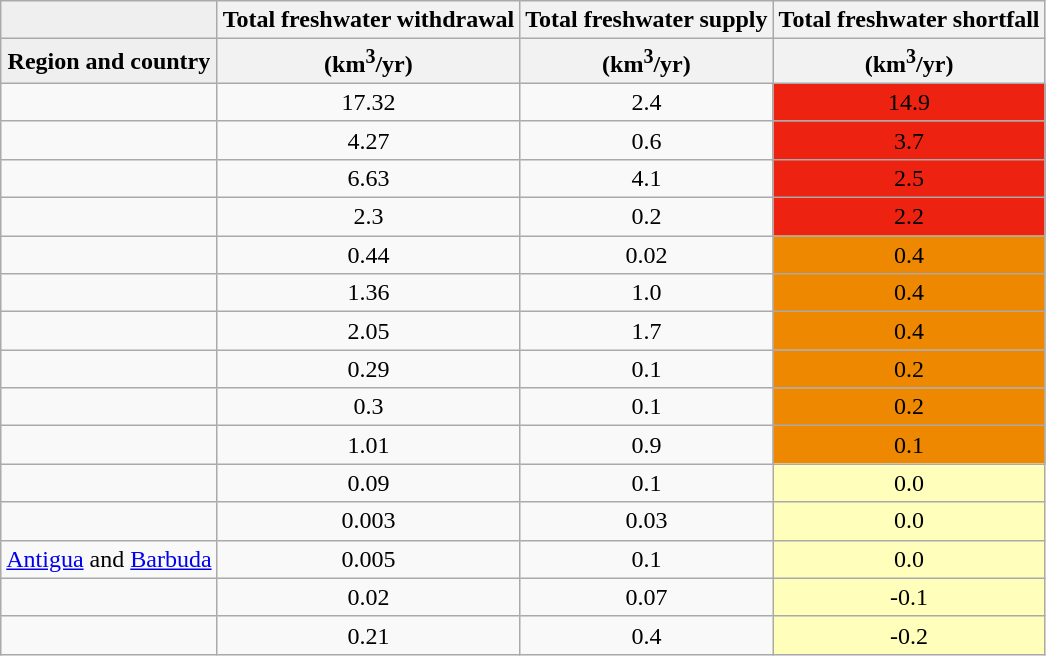<table class="wikitable sortable" style="text-align:center">
<tr>
<th style="background:#efefef;"></th>
<th>Total freshwater withdrawal</th>
<th>Total freshwater supply</th>
<th>Total freshwater shortfall</th>
</tr>
<tr>
<th style="background:#efefef;">Region and country</th>
<th>(km<sup>3</sup>/yr)</th>
<th>(km<sup>3</sup>/yr)</th>
<th>(km<sup>3</sup>/yr)</th>
</tr>
<tr>
<td></td>
<td>17.32</td>
<td>2.4</td>
<td bgcolor="#EE2211">14.9</td>
</tr>
<tr>
<td></td>
<td>4.27</td>
<td>0.6</td>
<td bgcolor="#EE2211">3.7</td>
</tr>
<tr>
<td></td>
<td>6.63</td>
<td>4.1</td>
<td bgcolor="#EE2211">2.5</td>
</tr>
<tr>
<td></td>
<td>2.3</td>
<td>0.2</td>
<td bgcolor="#EE2211">2.2</td>
</tr>
<tr>
<td></td>
<td>0.44</td>
<td>0.02</td>
<td bgcolor="#EE8800">0.4</td>
</tr>
<tr>
<td></td>
<td>1.36</td>
<td>1.0</td>
<td bgcolor="#EE8800">0.4</td>
</tr>
<tr>
<td></td>
<td>2.05</td>
<td>1.7</td>
<td bgcolor="#EE8800">0.4</td>
</tr>
<tr>
<td></td>
<td>0.29</td>
<td>0.1</td>
<td bgcolor="#EE8800">0.2</td>
</tr>
<tr>
<td></td>
<td>0.3</td>
<td>0.1</td>
<td bgcolor="#EE8800">0.2</td>
</tr>
<tr>
<td></td>
<td>1.01</td>
<td>0.9</td>
<td bgcolor="#EE8800">0.1</td>
</tr>
<tr>
<td></td>
<td>0.09</td>
<td>0.1</td>
<td bgcolor="#FFFFBB">0.0</td>
</tr>
<tr>
<td></td>
<td>0.003</td>
<td>0.03</td>
<td bgcolor="#FFFFBB">0.0</td>
</tr>
<tr>
<td><a href='#'>Antigua</a> and <a href='#'>Barbuda</a></td>
<td>0.005</td>
<td>0.1</td>
<td bgcolor="#FFFFBB">0.0</td>
</tr>
<tr>
<td></td>
<td>0.02</td>
<td>0.07</td>
<td bgcolor="#FFFFBB">-0.1</td>
</tr>
<tr>
<td></td>
<td>0.21</td>
<td>0.4</td>
<td bgcolor="#FFFFBB">-0.2</td>
</tr>
</table>
